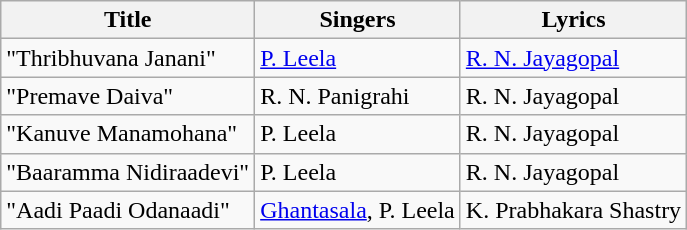<table class="wikitable sortable">
<tr>
<th>Title</th>
<th>Singers</th>
<th>Lyrics</th>
</tr>
<tr>
<td>"Thribhuvana Janani"</td>
<td><a href='#'>P. Leela</a></td>
<td><a href='#'>R. N. Jayagopal</a></td>
</tr>
<tr>
<td>"Premave Daiva"</td>
<td>R. N. Panigrahi</td>
<td>R. N. Jayagopal</td>
</tr>
<tr>
<td>"Kanuve Manamohana"</td>
<td>P. Leela</td>
<td>R. N. Jayagopal</td>
</tr>
<tr>
<td>"Baaramma Nidiraadevi"</td>
<td>P. Leela</td>
<td>R. N. Jayagopal</td>
</tr>
<tr>
<td>"Aadi Paadi Odanaadi"</td>
<td><a href='#'>Ghantasala</a>, P. Leela</td>
<td>K. Prabhakara Shastry</td>
</tr>
</table>
